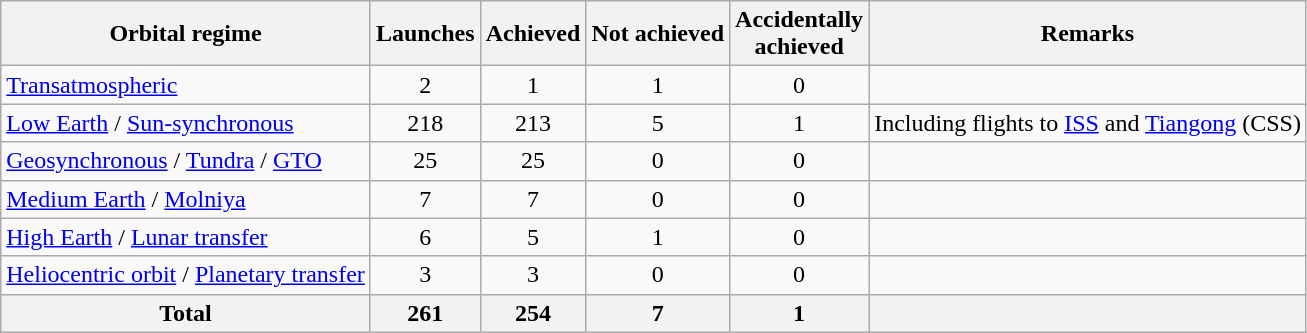<table class="wikitable sortable" style=text-align:center>
<tr>
<th>Orbital regime</th>
<th>Launches</th>
<th>Achieved</th>
<th>Not achieved</th>
<th>Accidentally <br> achieved</th>
<th>Remarks</th>
</tr>
<tr>
<td align=left><a href='#'>Transatmospheric</a></td>
<td>2</td>
<td>1</td>
<td>1</td>
<td>0</td>
<td></td>
</tr>
<tr>
<td align=left><a href='#'>Low Earth</a> / <a href='#'>Sun-synchronous</a></td>
<td>218</td>
<td>213</td>
<td>5</td>
<td>1</td>
<td align=left>Including flights to <a href='#'>ISS</a> and <a href='#'>Tiangong</a> (CSS)</td>
</tr>
<tr>
<td align=left><a href='#'>Geosynchronous</a> / <a href='#'>Tundra</a> / <a href='#'>GTO</a></td>
<td>25</td>
<td>25</td>
<td>0</td>
<td>0</td>
<td></td>
</tr>
<tr>
<td align=left><a href='#'>Medium Earth</a> / <a href='#'>Molniya</a></td>
<td>7</td>
<td>7</td>
<td>0</td>
<td>0</td>
<td></td>
</tr>
<tr>
<td align=left><a href='#'>High Earth</a> / <a href='#'>Lunar transfer</a></td>
<td>6</td>
<td>5</td>
<td>1</td>
<td>0</td>
<td></td>
</tr>
<tr>
<td align=left><a href='#'>Heliocentric orbit</a> / <a href='#'>Planetary transfer</a></td>
<td>3</td>
<td>3</td>
<td>0</td>
<td>0</td>
<td></td>
</tr>
<tr class="sortbottom">
<th>Total</th>
<th>261</th>
<th>254</th>
<th>7</th>
<th>1</th>
<th></th>
</tr>
</table>
